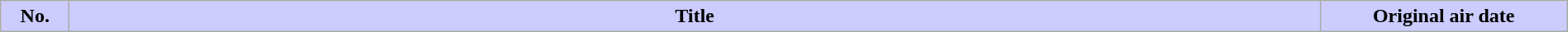<table class="wikitable plainrowheaders" style="width:100%; margin:auto;">
<tr>
<th scope="col" style="background-color:#CCCCFF; width:3em;">No.</th>
<th scope="col" style="background-color:#CCCCFF;">Title</th>
<th scope="col" style="background-color:#CCCCFF; width:12em;">Original air date<br>


</th>
</tr>
</table>
